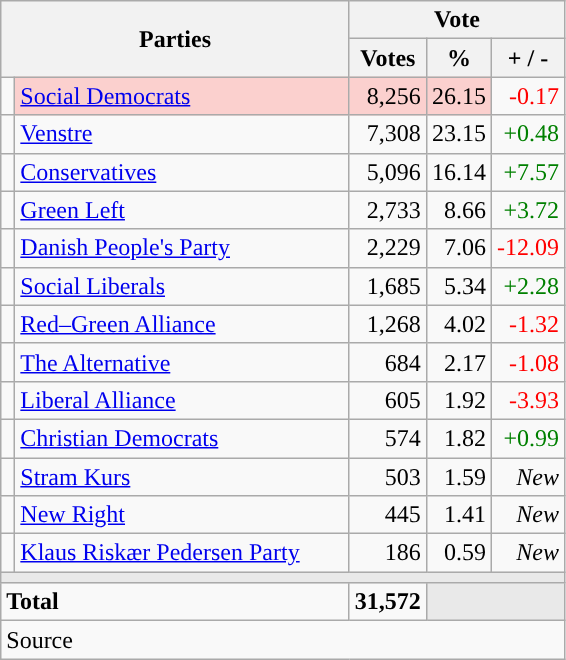<table class="wikitable" style="text-align:right;">
<tr>
<th style="text-align:centre;" rowspan="2" colspan="2" width="225">Parties</th>
<th colspan="3">Vote</th>
</tr>
<tr>
<th width="15">Votes</th>
<th width="15">%</th>
<th width="15">+ / -</th>
</tr>
<tr>
<td width="2" style="color:inherit;background:"></td>
<td bgcolor=#fbd0ce  align="left"><a href='#'>Social Democrats</a></td>
<td bgcolor=#fbd0ce>8,256</td>
<td bgcolor=#fbd0ce>26.15</td>
<td style=color:red;>-0.17</td>
</tr>
<tr>
<td width="2" style="color:inherit;background:"></td>
<td align="left"><a href='#'>Venstre</a></td>
<td>7,308</td>
<td>23.15</td>
<td style=color:green;>+0.48</td>
</tr>
<tr>
<td width="2" style="color:inherit;background:"></td>
<td align="left"><a href='#'>Conservatives</a></td>
<td>5,096</td>
<td>16.14</td>
<td style=color:green;>+7.57</td>
</tr>
<tr>
<td width="2" style="color:inherit;background:"></td>
<td align="left"><a href='#'>Green Left</a></td>
<td>2,733</td>
<td>8.66</td>
<td style=color:green;>+3.72</td>
</tr>
<tr>
<td width="2" style="color:inherit;background:"></td>
<td align="left"><a href='#'>Danish People's Party</a></td>
<td>2,229</td>
<td>7.06</td>
<td style=color:red;>-12.09</td>
</tr>
<tr>
<td width="2" style="color:inherit;background:"></td>
<td align="left"><a href='#'>Social Liberals</a></td>
<td>1,685</td>
<td>5.34</td>
<td style=color:green;>+2.28</td>
</tr>
<tr>
<td width="2" style="color:inherit;background:"></td>
<td align="left"><a href='#'>Red–Green Alliance</a></td>
<td>1,268</td>
<td>4.02</td>
<td style=color:red;>-1.32</td>
</tr>
<tr>
<td width="2" style="color:inherit;background:"></td>
<td align="left"><a href='#'>The Alternative</a></td>
<td>684</td>
<td>2.17</td>
<td style=color:red;>-1.08</td>
</tr>
<tr>
<td width="2" style="color:inherit;background:"></td>
<td align="left"><a href='#'>Liberal Alliance</a></td>
<td>605</td>
<td>1.92</td>
<td style=color:red;>-3.93</td>
</tr>
<tr>
<td width="2" style="color:inherit;background:"></td>
<td align="left"><a href='#'>Christian Democrats</a></td>
<td>574</td>
<td>1.82</td>
<td style=color:green;>+0.99</td>
</tr>
<tr>
<td width="2" style="color:inherit;background:"></td>
<td align="left"><a href='#'>Stram Kurs</a></td>
<td>503</td>
<td>1.59</td>
<td><em>New</em></td>
</tr>
<tr>
<td width="2" style="color:inherit;background:"></td>
<td align="left"><a href='#'>New Right</a></td>
<td>445</td>
<td>1.41</td>
<td><em>New</em></td>
</tr>
<tr>
<td width="2" style="color:inherit;background:"></td>
<td align="left"><a href='#'>Klaus Riskær Pedersen Party</a></td>
<td>186</td>
<td>0.59</td>
<td><em>New</em></td>
</tr>
<tr>
<td colspan="7" bgcolor="#E9E9E9"></td>
</tr>
<tr>
<td align="left" colspan="2"><strong>Total</strong></td>
<td><strong>31,572</strong></td>
<td bgcolor="#E9E9E9" colspan="2"></td>
</tr>
<tr>
<td align="left" colspan="6">Source</td>
</tr>
</table>
